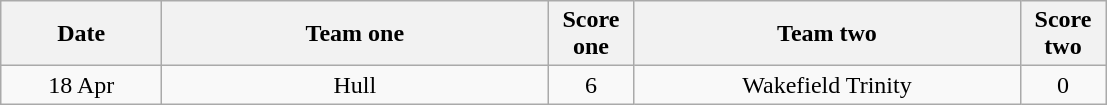<table class="wikitable" style="text-align: center">
<tr>
<th width=100>Date</th>
<th width=250>Team one</th>
<th width=50>Score one</th>
<th width=250>Team two</th>
<th width=50>Score two</th>
</tr>
<tr>
<td>18 Apr</td>
<td>Hull</td>
<td>6</td>
<td>Wakefield Trinity</td>
<td>0</td>
</tr>
</table>
